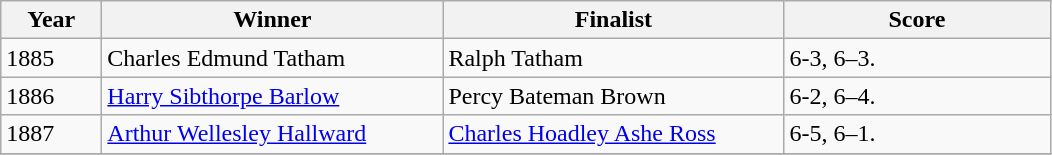<table class="wikitable">
<tr>
<th style="width:60px;">Year</th>
<th style="width:220px;">Winner</th>
<th style="width:220px;">Finalist</th>
<th style="width:170px;">Score</th>
</tr>
<tr>
<td>1885</td>
<td>  Charles Edmund Tatham</td>
<td>  Ralph Tatham</td>
<td>6-3, 6–3.</td>
</tr>
<tr>
<td>1886</td>
<td> <a href='#'>Harry Sibthorpe Barlow</a></td>
<td> Percy Bateman Brown</td>
<td>6-2, 6–4.</td>
</tr>
<tr>
<td>1887</td>
<td> <a href='#'>Arthur Wellesley Hallward</a></td>
<td> <a href='#'>Charles Hoadley Ashe Ross</a></td>
<td>6-5, 6–1.</td>
</tr>
<tr>
</tr>
</table>
